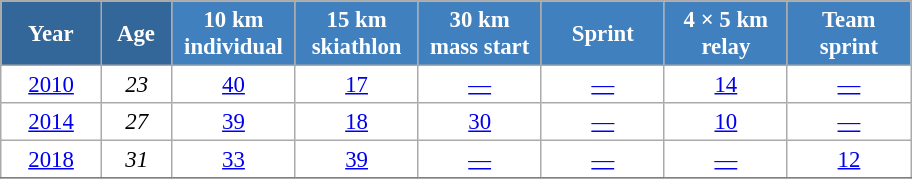<table class="wikitable" style="font-size:95%; text-align:center; border:grey solid 1px; border-collapse:collapse; background:#ffffff;">
<tr>
<th style="background-color:#369; color:white; width:60px;"> Year </th>
<th style="background-color:#369; color:white; width:40px;"> Age </th>
<th style="background-color:#4180be; color:white; width:75px;"> 10 km <br> individual </th>
<th style="background-color:#4180be; color:white; width:75px;"> 15 km <br> skiathlon </th>
<th style="background-color:#4180be; color:white; width:75px;"> 30 km <br> mass start </th>
<th style="background-color:#4180be; color:white; width:75px;"> Sprint </th>
<th style="background-color:#4180be; color:white; width:75px;"> 4 × 5 km <br> relay </th>
<th style="background-color:#4180be; color:white; width:75px;"> Team <br> sprint </th>
</tr>
<tr>
<td><a href='#'>2010</a></td>
<td><em>23</em></td>
<td><a href='#'>40</a></td>
<td><a href='#'>17</a></td>
<td><a href='#'>—</a></td>
<td><a href='#'>—</a></td>
<td><a href='#'>14</a></td>
<td><a href='#'>—</a></td>
</tr>
<tr>
<td><a href='#'>2014</a></td>
<td><em>27</em></td>
<td><a href='#'>39</a></td>
<td><a href='#'>18</a></td>
<td><a href='#'>30</a></td>
<td><a href='#'>—</a></td>
<td><a href='#'>10</a></td>
<td><a href='#'>—</a></td>
</tr>
<tr>
<td><a href='#'>2018</a></td>
<td><em>31</em></td>
<td><a href='#'>33</a></td>
<td><a href='#'>39</a></td>
<td><a href='#'>—</a></td>
<td><a href='#'>—</a></td>
<td><a href='#'>—</a></td>
<td><a href='#'>12</a></td>
</tr>
<tr>
</tr>
</table>
